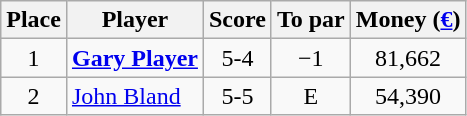<table class="wikitable">
<tr>
<th>Place</th>
<th>Player</th>
<th>Score</th>
<th>To par</th>
<th>Money (<a href='#'>€</a>)</th>
</tr>
<tr>
<td align=center>1</td>
<td> <strong><a href='#'>Gary Player</a></strong></td>
<td align=center>5-4</td>
<td align=center>−1</td>
<td align=center>81,662</td>
</tr>
<tr>
<td align=center>2</td>
<td> <a href='#'>John Bland</a></td>
<td align=center>5-5</td>
<td align=center>E</td>
<td align=center>54,390</td>
</tr>
</table>
